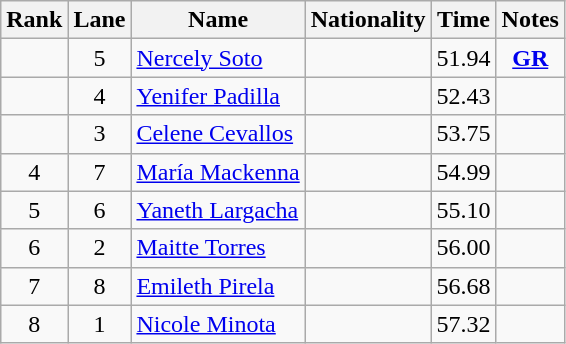<table class="wikitable sortable" style="text-align:center">
<tr>
<th>Rank</th>
<th>Lane</th>
<th>Name</th>
<th>Nationality</th>
<th>Time</th>
<th>Notes</th>
</tr>
<tr>
<td></td>
<td>5</td>
<td align=left><a href='#'>Nercely Soto</a></td>
<td align=left></td>
<td>51.94</td>
<td><strong><a href='#'>GR</a></strong></td>
</tr>
<tr>
<td></td>
<td>4</td>
<td align=left><a href='#'>Yenifer Padilla</a></td>
<td align=left></td>
<td>52.43</td>
<td></td>
</tr>
<tr>
<td></td>
<td>3</td>
<td align=left><a href='#'>Celene Cevallos</a></td>
<td align=left></td>
<td>53.75</td>
<td></td>
</tr>
<tr>
<td>4</td>
<td>7</td>
<td align=left><a href='#'>María Mackenna</a></td>
<td align=left></td>
<td>54.99</td>
<td></td>
</tr>
<tr>
<td>5</td>
<td>6</td>
<td align=left><a href='#'>Yaneth Largacha</a></td>
<td align=left></td>
<td>55.10</td>
<td></td>
</tr>
<tr>
<td>6</td>
<td>2</td>
<td align=left><a href='#'>Maitte Torres</a></td>
<td align=left></td>
<td>56.00</td>
<td></td>
</tr>
<tr>
<td>7</td>
<td>8</td>
<td align=left><a href='#'>Emileth Pirela</a></td>
<td align=left></td>
<td>56.68</td>
<td></td>
</tr>
<tr>
<td>8</td>
<td>1</td>
<td align=left><a href='#'>Nicole Minota</a></td>
<td align=left></td>
<td>57.32</td>
<td></td>
</tr>
</table>
